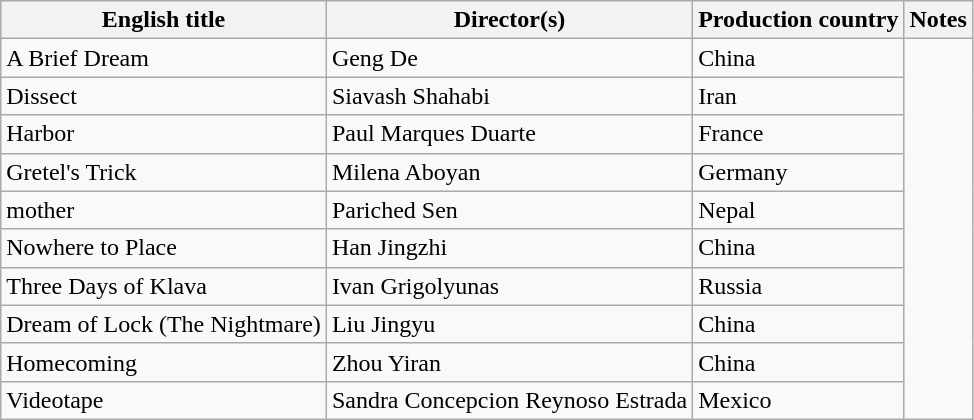<table class="wikitable sortable">
<tr>
<th>English title</th>
<th>Director(s)</th>
<th>Production country</th>
<th>Notes</th>
</tr>
<tr>
<td>A Brief Dream</td>
<td>Geng De</td>
<td>China</td>
</tr>
<tr>
<td>Dissect</td>
<td>Siavash Shahabi</td>
<td>Iran</td>
</tr>
<tr>
<td>Harbor</td>
<td>Paul Marques Duarte</td>
<td>France</td>
</tr>
<tr>
<td>Gretel's Trick</td>
<td>Milena Aboyan</td>
<td>Germany</td>
</tr>
<tr>
<td>mother</td>
<td>Pariched Sen</td>
<td>Nepal</td>
</tr>
<tr>
<td>Nowhere to Place</td>
<td>Han Jingzhi</td>
<td>China</td>
</tr>
<tr>
<td>Three Days of Klava</td>
<td>Ivan Grigolyunas</td>
<td>Russia</td>
</tr>
<tr>
<td>Dream of Lock (The Nightmare)</td>
<td>Liu Jingyu</td>
<td>China</td>
</tr>
<tr>
<td>Homecoming</td>
<td>Zhou Yiran</td>
<td>China</td>
</tr>
<tr>
<td>Videotape</td>
<td>Sandra Concepcion Reynoso Estrada</td>
<td>Mexico</td>
</tr>
</table>
